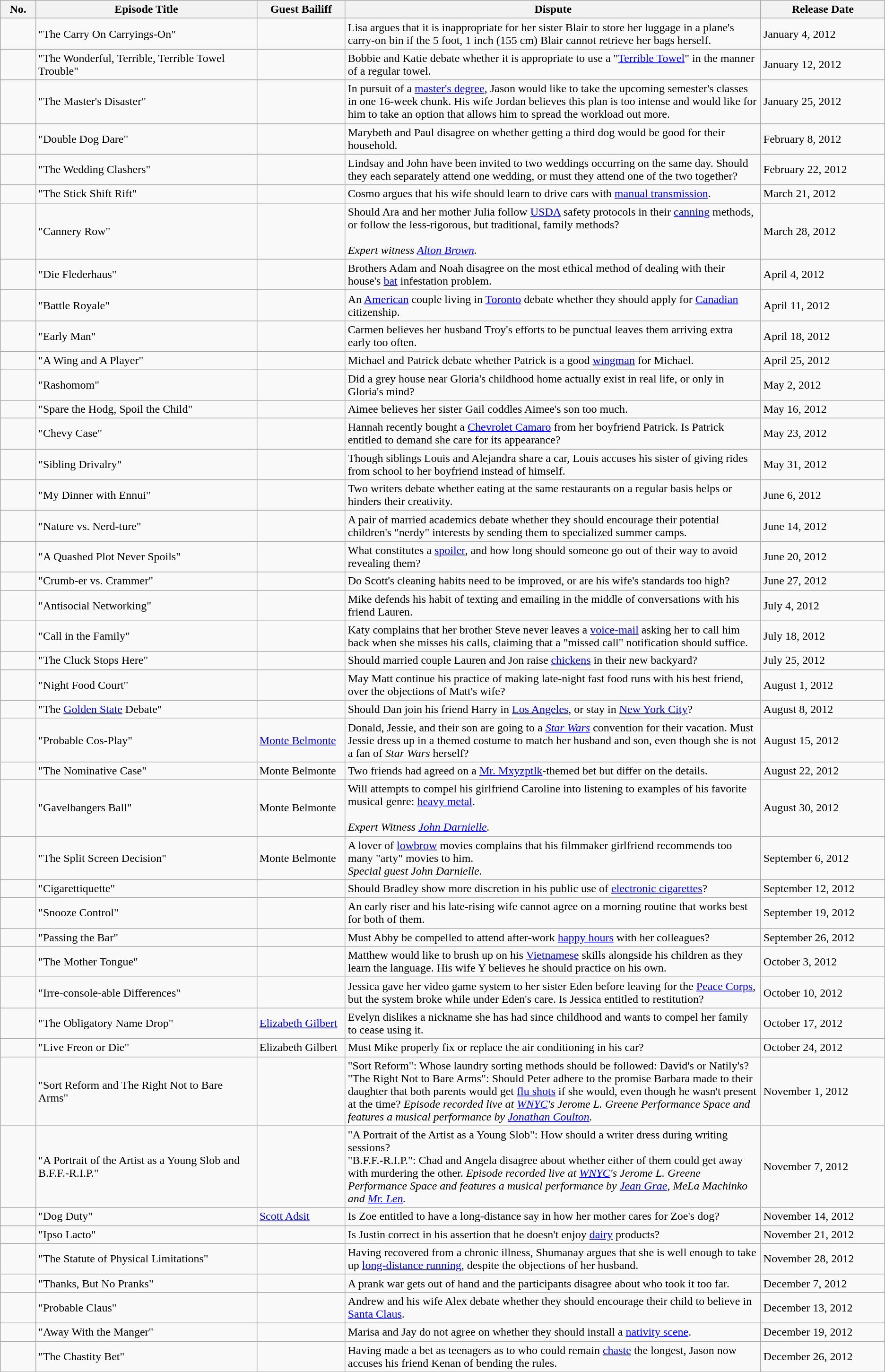<table class="wikitable">
<tr>
<th width="4%">No.</th>
<th width="25%">Episode Title</th>
<th width="10%">Guest Bailiff</th>
<th width="47%">Dispute</th>
<th width="14%">Release Date</th>
</tr>
<tr>
<td></td>
<td>"The Carry On Carryings-On"</td>
<td></td>
<td>Lisa argues that it is inappropriate for her sister Blair to store her luggage in a plane's carry-on bin if the 5 foot, 1 inch (155 cm) Blair cannot retrieve her bags herself.</td>
<td>January 4, 2012</td>
</tr>
<tr>
<td></td>
<td>"The Wonderful, Terrible, Terrible Towel Trouble"</td>
<td></td>
<td>Bobbie and Katie debate whether it is appropriate to use a "<a href='#'>Terrible Towel</a>" in the manner of a regular towel.</td>
<td>January 12, 2012</td>
</tr>
<tr>
<td></td>
<td>"The Master's Disaster"</td>
<td></td>
<td>In pursuit of a <a href='#'>master's degree</a>, Jason would like to take the upcoming semester's classes in one 16-week chunk. His wife Jordan believes this plan is too intense and would like for him to take an option that allows him to spread the workload out more.</td>
<td>January 25, 2012</td>
</tr>
<tr>
<td></td>
<td>"Double Dog Dare"</td>
<td></td>
<td>Marybeth and Paul disagree on whether getting a third dog would be good for their household.</td>
<td>February 8, 2012</td>
</tr>
<tr>
<td></td>
<td>"The Wedding Clashers"</td>
<td></td>
<td>Lindsay and John have been invited to two weddings occurring on the same day. Should they each separately attend one wedding, or must they attend one of the two together?</td>
<td>February 22, 2012</td>
</tr>
<tr>
<td></td>
<td>"The Stick Shift Rift"</td>
<td></td>
<td>Cosmo argues that his wife should learn to drive cars with <a href='#'>manual transmission</a>.</td>
<td>March 21, 2012</td>
</tr>
<tr>
<td></td>
<td>"Cannery Row"</td>
<td></td>
<td>Should Ara and her mother Julia follow <a href='#'>USDA</a> safety protocols in their <a href='#'>canning</a> methods, or follow the less-rigorous, but traditional, family methods?<br><br><em>Expert witness <a href='#'>Alton Brown</a>.</em></td>
<td>March 28, 2012</td>
</tr>
<tr>
<td></td>
<td>"Die Flederhaus"</td>
<td></td>
<td>Brothers Adam and Noah disagree on the most ethical method of dealing with their house's <a href='#'>bat</a> infestation problem.</td>
<td>April 4, 2012</td>
</tr>
<tr>
<td></td>
<td>"Battle Royale"</td>
<td></td>
<td>An <a href='#'>American</a> couple living in <a href='#'>Toronto</a> debate whether they should apply for <a href='#'>Canadian</a> citizenship.</td>
<td>April 11, 2012</td>
</tr>
<tr>
<td></td>
<td>"Early Man"</td>
<td></td>
<td>Carmen believes her husband Troy's efforts to be punctual leaves them arriving extra early too often.</td>
<td>April 18, 2012</td>
</tr>
<tr>
<td></td>
<td>"A Wing and A Player"</td>
<td></td>
<td>Michael and Patrick debate whether Patrick is a good <a href='#'>wingman</a> for Michael.</td>
<td>April 25, 2012</td>
</tr>
<tr>
<td></td>
<td>"Rashomom"</td>
<td></td>
<td>Did a grey house near Gloria's childhood home actually exist in real life, or only in Gloria's mind?</td>
<td>May 2, 2012</td>
</tr>
<tr>
<td></td>
<td>"Spare the Hodg, Spoil the Child"</td>
<td></td>
<td>Aimee believes her sister Gail coddles Aimee's son too much.</td>
<td>May 16, 2012</td>
</tr>
<tr>
<td></td>
<td>"Chevy Case"</td>
<td></td>
<td>Hannah recently bought a <a href='#'>Chevrolet Camaro</a> from her boyfriend Patrick. Is Patrick entitled to demand she care for its appearance?</td>
<td>May 23, 2012</td>
</tr>
<tr>
<td></td>
<td>"Sibling Drivalry"</td>
<td></td>
<td>Though siblings Louis and Alejandra share a car, Louis accuses his sister of giving rides from school to her boyfriend instead of himself.</td>
<td>May 31, 2012</td>
</tr>
<tr>
<td></td>
<td>"My Dinner with Ennui"</td>
<td></td>
<td>Two writers debate whether eating at the same restaurants on a regular basis helps or hinders their creativity.</td>
<td>June 6, 2012</td>
</tr>
<tr>
<td></td>
<td>"Nature vs. Nerd-ture"</td>
<td></td>
<td>A pair of married academics debate whether they should encourage their potential children's "nerdy" interests by sending them to specialized summer camps.</td>
<td>June 14, 2012</td>
</tr>
<tr>
<td></td>
<td>"A Quashed Plot Never Spoils"</td>
<td></td>
<td>What constitutes a <a href='#'>spoiler</a>, and how long should someone go out of their way to avoid revealing them?</td>
<td>June 20, 2012</td>
</tr>
<tr>
<td></td>
<td>"Crumb-er vs. Crammer"</td>
<td></td>
<td>Do Scott's cleaning habits need to be improved, or are his wife's standards too high?</td>
<td>June 27, 2012</td>
</tr>
<tr>
<td></td>
<td>"Antisocial Networking"</td>
<td></td>
<td>Mike defends his habit of texting and emailing in the middle of conversations with his friend Lauren.</td>
<td>July 4, 2012</td>
</tr>
<tr>
<td></td>
<td>"Call in the Family"</td>
<td></td>
<td>Katy complains that her brother Steve never leaves a <a href='#'>voice-mail</a> asking her to call him back when she misses his calls, claiming that a "missed call" notification should suffice.</td>
<td>July 18, 2012</td>
</tr>
<tr>
<td></td>
<td>"The Cluck Stops Here"</td>
<td></td>
<td>Should married couple Lauren and Jon raise <a href='#'>chickens</a> in their new backyard?</td>
<td>July 25, 2012</td>
</tr>
<tr>
<td></td>
<td>"Night Food Court"</td>
<td></td>
<td>May Matt continue his practice of making late-night fast food runs with his best friend, over the objections of Matt's wife?</td>
<td>August 1, 2012</td>
</tr>
<tr>
<td></td>
<td>"The <a href='#'>Golden State</a> Debate"</td>
<td></td>
<td>Should Dan join his friend Harry in <a href='#'>Los Angeles</a>, or stay in <a href='#'>New York City</a>?</td>
<td>August 8, 2012</td>
</tr>
<tr>
<td></td>
<td>"Probable Cos-Play"</td>
<td><a href='#'>Monte Belmonte</a></td>
<td>Donald, Jessie, and their son are going to a <em><a href='#'>Star Wars</a></em> convention for their vacation. Must Jessie dress up in a themed costume to match her husband and son, even though she is not a fan of <em>Star Wars</em> herself?</td>
<td>August 15, 2012</td>
</tr>
<tr>
<td></td>
<td>"The Nominative Case"</td>
<td>Monte Belmonte</td>
<td>Two friends had agreed on a <a href='#'>Mr. Mxyzptlk</a>-themed bet but differ on the details.</td>
<td>August 22, 2012</td>
</tr>
<tr>
<td></td>
<td>"Gavelbangers Ball"</td>
<td>Monte Belmonte</td>
<td>Will attempts to compel his girlfriend Caroline into listening to examples of his favorite musical genre: <a href='#'>heavy metal</a>.<br><br><em>Expert Witness <a href='#'>John Darnielle</a>.</em></td>
<td>August 30, 2012</td>
</tr>
<tr>
<td></td>
<td>"The Split Screen Decision"</td>
<td>Monte Belmonte</td>
<td>A lover of <a href='#'>lowbrow</a> movies complains that his filmmaker girlfriend recommends too many "arty" movies to him.<br><em>Special guest John Darnielle.</em></td>
<td>September 6, 2012</td>
</tr>
<tr>
<td></td>
<td>"Cigarettiquette"</td>
<td></td>
<td>Should Bradley show more discretion in his public use of <a href='#'>electronic cigarettes</a>?</td>
<td>September 12, 2012</td>
</tr>
<tr>
<td></td>
<td>"Snooze Control"</td>
<td></td>
<td>An early riser and his late-rising wife cannot agree on a morning routine that works best for both of them.</td>
<td>September 19, 2012</td>
</tr>
<tr>
<td></td>
<td>"Passing the Bar"</td>
<td></td>
<td>Must Abby be compelled to attend after-work <a href='#'>happy hours</a> with her colleagues?</td>
<td>September 26, 2012</td>
</tr>
<tr>
<td></td>
<td>"The Mother Tongue"</td>
<td></td>
<td>Matthew would like to brush up on his <a href='#'>Vietnamese</a> skills alongside his children as they learn the language. His wife Y believes he should practice on his own.</td>
<td>October 3, 2012</td>
</tr>
<tr>
<td></td>
<td>"Irre-console-able Differences"</td>
<td></td>
<td>Jessica gave her video game system to her sister Eden before leaving for the <a href='#'>Peace Corps</a>, but the system broke while under Eden's care. Is Jessica entitled to restitution?</td>
<td>October 10, 2012</td>
</tr>
<tr>
<td></td>
<td>"The Obligatory Name Drop"</td>
<td><a href='#'>Elizabeth Gilbert</a></td>
<td>Evelyn dislikes a nickname she has had since childhood and wants to compel her family to cease using it.</td>
<td>October 17, 2012</td>
</tr>
<tr>
<td></td>
<td>"Live Freon or Die"</td>
<td>Elizabeth Gilbert</td>
<td>Must Mike properly fix or replace the air conditioning in his car?</td>
<td>October 24, 2012</td>
</tr>
<tr>
<td></td>
<td>"Sort Reform and The Right Not to Bare Arms"</td>
<td></td>
<td>"Sort Reform": Whose laundry sorting methods should be followed: David's or Natily's?<br>"The Right Not to Bare Arms": Should Peter adhere to the promise Barbara made to their daughter that both parents would get <a href='#'>flu shots</a> if she would, even though he wasn't present at the time?
<em>Episode recorded live at <a href='#'>WNYC</a>'s Jerome L. Greene Performance Space and features a musical performance by <a href='#'>Jonathan Coulton</a>.</em></td>
<td>November 1, 2012</td>
</tr>
<tr>
<td></td>
<td>"A Portrait of the Artist as a Young Slob and B.F.F.-R.I.P."</td>
<td></td>
<td>"A Portrait of the Artist as a Young Slob": How should a writer dress during writing sessions?<br>"B.F.F.-R.I.P.": Chad and Angela disagree about whether either of them could get away with murdering the other.
<em>Episode recorded live at <a href='#'>WNYC</a>'s Jerome L. Greene Performance Space and features a musical performance by <a href='#'>Jean Grae</a>, MeLa Machinko and <a href='#'>Mr. Len</a>.</em></td>
<td>November 7, 2012</td>
</tr>
<tr>
<td></td>
<td>"Dog Duty"</td>
<td><a href='#'>Scott Adsit</a></td>
<td>Is Zoe entitled to have a long-distance say in how her mother cares for Zoe's dog?</td>
<td>November 14, 2012</td>
</tr>
<tr>
<td></td>
<td>"Ipso Lacto"</td>
<td></td>
<td>Is Justin correct in his assertion that he doesn't enjoy <a href='#'>dairy</a> products?</td>
<td>November 21, 2012</td>
</tr>
<tr>
<td></td>
<td>"The Statute of Physical Limitations"</td>
<td></td>
<td>Having recovered from a chronic illness, Shumanay argues that she is well enough to take up <a href='#'>long-distance running</a>, despite the objections of her husband.</td>
<td>November 28, 2012</td>
</tr>
<tr>
<td></td>
<td>"Thanks, But No Pranks"</td>
<td></td>
<td>A prank war gets out of hand and the participants disagree about who took it too far.</td>
<td>December 7, 2012</td>
</tr>
<tr>
<td></td>
<td>"Probable Claus"</td>
<td></td>
<td>Andrew and his wife Alex debate whether they should encourage their child to believe in <a href='#'>Santa Claus</a>.</td>
<td>December 13, 2012</td>
</tr>
<tr>
<td></td>
<td>"Away With the Manger"</td>
<td></td>
<td>Marisa and Jay do not agree on whether they should install a <a href='#'>nativity scene</a>.</td>
<td>December 19, 2012</td>
</tr>
<tr>
<td></td>
<td>"The Chastity Bet"</td>
<td></td>
<td>Having made a bet as teenagers as to who could remain <a href='#'>chaste</a> the longest, Jason now accuses his friend Kenan of bending the rules.</td>
<td>December 26, 2012</td>
</tr>
</table>
